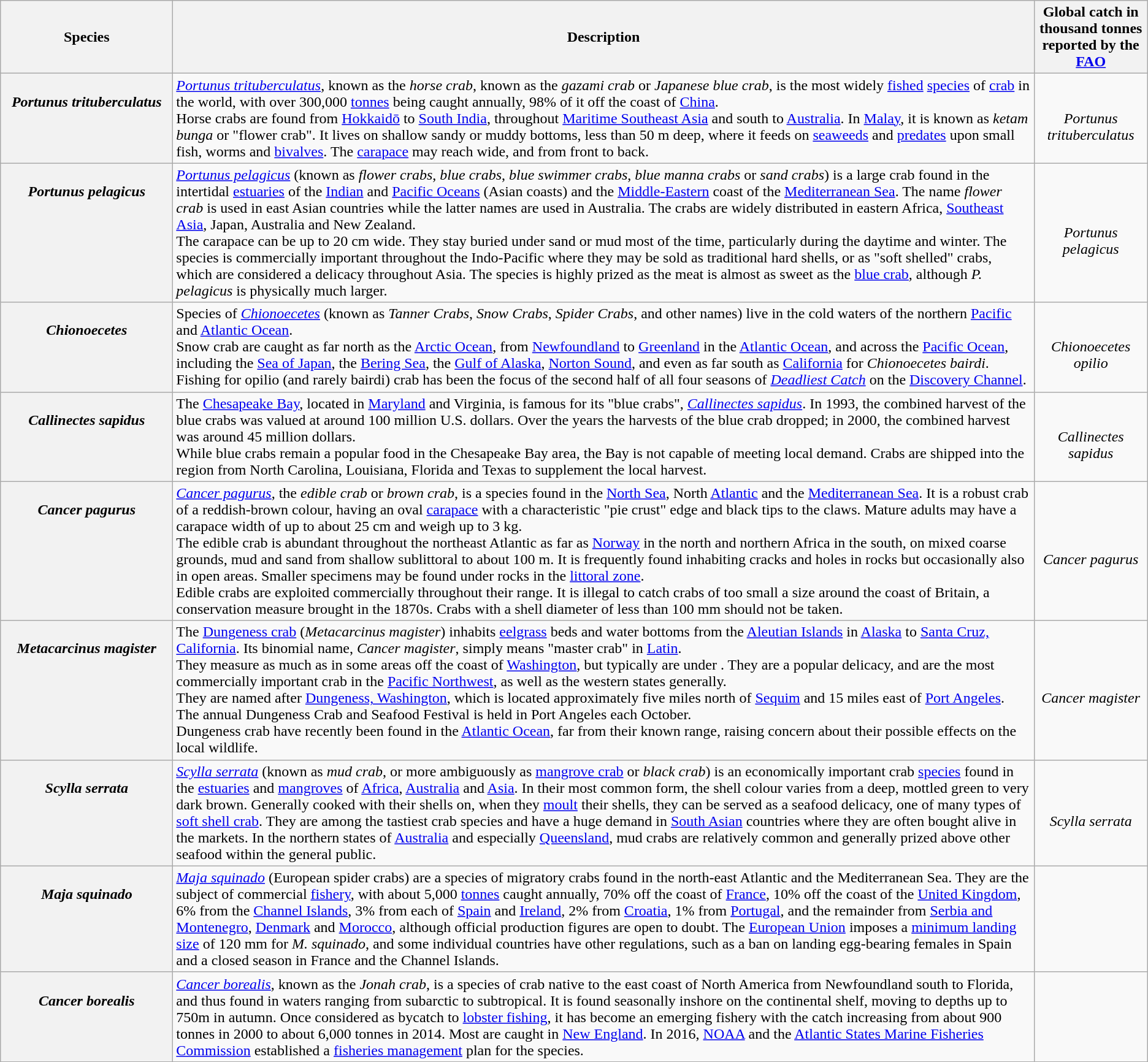<table class="wikitable">
<tr>
<th width=180px>Species</th>
<th>Description</th>
<th>Global catch in thousand tonnes<br>reported by the <a href='#'>FAO</a></th>
</tr>
<tr>
<th valign=top><br><em>Portunus trituberculatus</em><br><br><br></th>
<td align=top><em><a href='#'>Portunus trituberculatus</a></em>, known as the <em>horse crab</em>, known as the <em>gazami crab</em> or <em>Japanese blue crab</em>, is the most widely <a href='#'>fished</a> <a href='#'>species</a> of <a href='#'>crab</a> in the world, with over 300,000 <a href='#'>tonnes</a> being caught annually, 98% of it off the coast of <a href='#'>China</a>.<br>Horse crabs are found from <a href='#'>Hokkaidō</a> to <a href='#'>South India</a>, throughout <a href='#'>Maritime Southeast Asia</a> and south to <a href='#'>Australia</a>. In <a href='#'>Malay</a>, it is known as <em>ketam bunga</em> or "flower crab". It lives on shallow sandy or muddy bottoms, less than 50 m deep, where it feeds on <a href='#'>seaweeds</a> and <a href='#'>predates</a> upon small fish, worms and <a href='#'>bivalves</a>. The <a href='#'>carapace</a> may reach  wide, and  from front to back.<br></td>
<td align=center><br><em>Portunus trituberculatus</em></td>
</tr>
<tr>
<th valign=top><br><em>Portunus pelagicus</em><br><br><br></th>
<td valign=top><em><a href='#'>Portunus pelagicus</a></em> (known as <em>flower crabs</em>, <em>blue crabs</em>, <em>blue swimmer crabs</em>, <em>blue manna crabs</em> or <em>sand crabs</em>) is a large crab found in the intertidal <a href='#'>estuaries</a> of the <a href='#'>Indian</a> and <a href='#'>Pacific Oceans</a> (Asian coasts) and the <a href='#'>Middle-Eastern</a> coast of the <a href='#'>Mediterranean Sea</a>. The name <em>flower crab</em> is used in east Asian countries while the latter names are used in Australia. The crabs are widely distributed in eastern Africa, <a href='#'>Southeast Asia</a>, Japan, Australia and New Zealand.<br>The carapace can be up to 20 cm wide. They stay buried under sand or mud most of the time, particularly during the daytime and winter. The species is commercially important throughout the Indo-Pacific where they may be sold as traditional hard shells, or as "soft shelled" crabs, which are considered a delicacy throughout Asia. The species is highly prized as the meat is almost as sweet as the <a href='#'>blue crab</a>, although <em>P. pelagicus</em> is physically much larger.</td>
<td align=center><br><em>Portunus pelagicus</em></td>
</tr>
<tr>
<th valign=top><br><em>Chionoecetes</em><br><br><br></th>
<td valign=top>Species of <em><a href='#'>Chionoecetes</a></em> (known as <em>Tanner Crabs</em>, <em>Snow Crabs</em>, <em>Spider Crabs</em>, and other names) live in the cold waters of the northern <a href='#'>Pacific</a> and <a href='#'>Atlantic Ocean</a>.<br>Snow crab are caught as far north as the <a href='#'>Arctic Ocean</a>, from <a href='#'>Newfoundland</a> to <a href='#'>Greenland</a> in the <a href='#'>Atlantic Ocean</a>, and across the <a href='#'>Pacific Ocean</a>, including the <a href='#'>Sea of Japan</a>, the <a href='#'>Bering Sea</a>, the <a href='#'>Gulf of Alaska</a>, <a href='#'>Norton Sound</a>, and even as far south as <a href='#'>California</a> for <em>Chionoecetes bairdi</em>. Fishing for opilio (and rarely bairdi) crab has been the focus of the second half of all four seasons of <em><a href='#'>Deadliest Catch</a></em> on the <a href='#'>Discovery Channel</a>.</td>
<td align=center><br><em>Chionoecetes opilio</em></td>
</tr>
<tr>
<th valign=top><br><em>Callinectes sapidus</em><br><br><br></th>
<td valign=top>The <a href='#'>Chesapeake Bay</a>, located in <a href='#'>Maryland</a> and Virginia, is famous for its "blue crabs", <em><a href='#'>Callinectes sapidus</a></em>. In 1993, the combined harvest of the blue crabs was valued at around 100 million U.S. dollars. Over the years the harvests of the blue crab dropped; in 2000, the combined harvest was around 45 million dollars.<br>While blue crabs remain a popular food in the Chesapeake Bay area, the Bay is not capable of meeting local demand. Crabs are shipped into the region from North Carolina, Louisiana, Florida and Texas to supplement the local harvest.</td>
<td align=center><br><em>Callinectes sapidus</em></td>
</tr>
<tr>
<th valign=top><br><em>Cancer pagurus</em><br><br><br></th>
<td valign=top><em><a href='#'>Cancer pagurus</a></em>, the <em>edible crab</em> or <em>brown crab</em>, is a species found in the <a href='#'>North Sea</a>, North <a href='#'>Atlantic</a> and the <a href='#'>Mediterranean Sea</a>. It is a robust crab of a reddish-brown colour, having an oval <a href='#'>carapace</a> with a characteristic "pie crust" edge and black tips to the claws. Mature adults may have a carapace width of up to about 25 cm and weigh up to 3 kg.<br>The edible crab is abundant throughout the northeast Atlantic as far as <a href='#'>Norway</a> in the north and northern Africa in the south, on mixed coarse grounds, mud and sand from shallow sublittoral to about 100 m. It is frequently found inhabiting cracks and holes in rocks but occasionally also in open areas. Smaller specimens may be found under rocks in the <a href='#'>littoral zone</a>.<br>Edible crabs are exploited commercially throughout their range. It is illegal to catch crabs of too small a size around the coast of Britain, a conservation measure brought in the 1870s. Crabs with a shell diameter of less than 100 mm should not be taken.</td>
<td align=center><br><em>Cancer pagurus</em></td>
</tr>
<tr>
<th valign=top><br><em>Metacarcinus magister</em><br><br><br></th>
<td valign=top>The <a href='#'>Dungeness crab</a> (<em>Metacarcinus magister</em>) inhabits <a href='#'>eelgrass</a> beds and water bottoms from the <a href='#'>Aleutian Islands</a> in <a href='#'>Alaska</a> to <a href='#'>Santa Cruz, California</a>. Its binomial name, <em>Cancer magister</em>, simply means "master crab" in <a href='#'>Latin</a>.<br>They measure as much as  in some areas off the coast of <a href='#'>Washington</a>, but typically are under . They are a popular delicacy, and are the most commercially important crab in the <a href='#'>Pacific Northwest</a>, as well as the western states generally.<br>They are named after <a href='#'>Dungeness, Washington</a>, which is located approximately five miles north of <a href='#'>Sequim</a> and 15 miles east of <a href='#'>Port Angeles</a>. The annual Dungeness Crab and Seafood Festival is held in Port Angeles each October.<br>Dungeness crab have recently been found in the <a href='#'>Atlantic Ocean</a>, far from their known range, raising concern about their possible effects on the local wildlife.</td>
<td align=center><br><em>Cancer magister</em></td>
</tr>
<tr>
<th valign=top><br><em>Scylla serrata</em><br><br><br></th>
<td valign=top><em><a href='#'>Scylla serrata</a></em> (known as <em>mud crab</em>, or more ambiguously as <a href='#'>mangrove crab</a> or <em>black crab</em>) is an economically important crab <a href='#'>species</a> found in the <a href='#'>estuaries</a> and <a href='#'>mangroves</a> of <a href='#'>Africa</a>, <a href='#'>Australia</a> and <a href='#'>Asia</a>. In their most common form, the shell colour varies from a deep, mottled green to very dark brown. Generally cooked with their shells on, when they <a href='#'>moult</a> their shells, they can be served as a seafood delicacy, one of many types of <a href='#'>soft shell crab</a>. They are among the tastiest crab species and have a huge demand in <a href='#'>South Asian</a> countries where they are often bought alive in the markets. In the northern states of <a href='#'>Australia</a> and especially <a href='#'>Queensland</a>, mud crabs are relatively common and generally prized above other seafood within the general public.</td>
<td align=center><br><em>Scylla serrata</em></td>
</tr>
<tr>
<th valign=top><br><em>Maja squinado</em><br><br><br></th>
<td valign=top><em><a href='#'>Maja squinado</a></em> (European spider crabs) are a species of migratory crabs found in the north-east Atlantic and the Mediterranean Sea. They are the subject of commercial <a href='#'>fishery</a>, with about 5,000 <a href='#'>tonnes</a> caught annually, 70% off the coast of <a href='#'>France</a>, 10% off the coast of the <a href='#'>United Kingdom</a>, 6% from the <a href='#'>Channel Islands</a>, 3% from each of <a href='#'>Spain</a> and <a href='#'>Ireland</a>, 2% from <a href='#'>Croatia</a>, 1% from <a href='#'>Portugal</a>, and the remainder from <a href='#'>Serbia and Montenegro</a>, <a href='#'>Denmark</a> and <a href='#'>Morocco</a>, although official production figures are open to doubt. The <a href='#'>European Union</a> imposes a <a href='#'>minimum landing size</a> of 120 mm for <em>M. squinado</em>, and some individual countries have other regulations, such as a ban on landing egg-bearing females in Spain and a closed season in France and the Channel Islands.</td>
<td align=center></td>
</tr>
<tr>
<th valign=top><br><em>Cancer borealis</em><br><br></th>
<td align=top><em><a href='#'>Cancer borealis</a></em>, known as the <em>Jonah crab</em>, is a species of crab native to the east coast of North America from Newfoundland south to Florida, and thus found in waters ranging from  subarctic to subtropical. It is found seasonally inshore on the continental shelf, moving to depths up to 750m in autumn. Once considered as bycatch to <a href='#'>lobster fishing</a>, it has become an emerging fishery with the catch increasing from about 900 tonnes in 2000 to about 6,000 tonnes in 2014. Most are caught in <a href='#'>New England</a>. In 2016, <a href='#'>NOAA</a> and the <a href='#'>Atlantic States Marine Fisheries Commission</a> established a <a href='#'>fisheries management</a> plan for the species.</td>
</tr>
</table>
